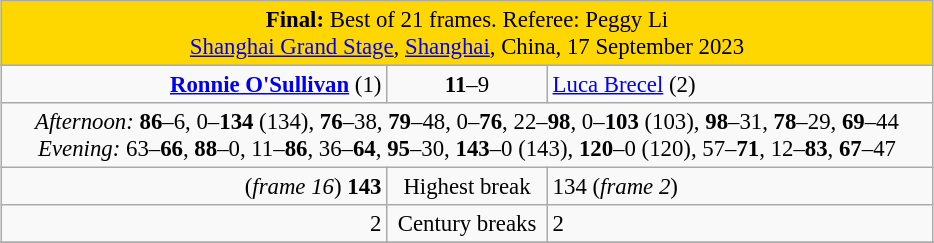<table class="wikitable" style="font-size: 95%; margin: 1em auto 1em auto;">
<tr>
<td colspan="3" align="center" bgcolor="#ffd700"><strong>Final:</strong> Best of 21 frames. Referee: Peggy Li<br><a href='#'>Shanghai Grand Stage</a>, <a href='#'>Shanghai</a>, China, 17 September 2023</td>
</tr>
<tr>
<td width="250" align="right"><strong><a href='#'>Ronnie O'Sullivan</a></strong> (1)<br></td>
<td width="100" align="center"><strong>11</strong>–9</td>
<td width="250"><a href='#'>Luca Brecel</a> (2)<br></td>
</tr>
<tr>
<td colspan="3" align="center" style="font-size: 100%"><em>Afternoon:</em> <strong>86</strong>–6, 0–<strong>134</strong> (134), <strong>76</strong>–38, <strong>79</strong>–48, 0–<strong>76</strong>, 22–<strong>98</strong>, 0–<strong>103</strong> (103), <strong>98</strong>–31, <strong>78</strong>–29, <strong>69</strong>–44<br><em>Evening:</em> 63–<strong>66</strong>, <strong>88</strong>–0, 11–<strong>86</strong>, 36–<strong>64</strong>, <strong>95</strong>–30, <strong>143</strong>–0 (143), <strong>120</strong>–0 (120), 57–<strong>71</strong>, 12–<strong>83</strong>, <strong>67</strong>–47</td>
</tr>
<tr>
<td align="right">(<em>frame 16</em>) <strong>143</strong></td>
<td align="center">Highest break</td>
<td>134 (<em>frame 2</em>)</td>
</tr>
<tr>
<td align="right">2</td>
<td align="center">Century breaks</td>
<td>2</td>
</tr>
<tr>
</tr>
</table>
